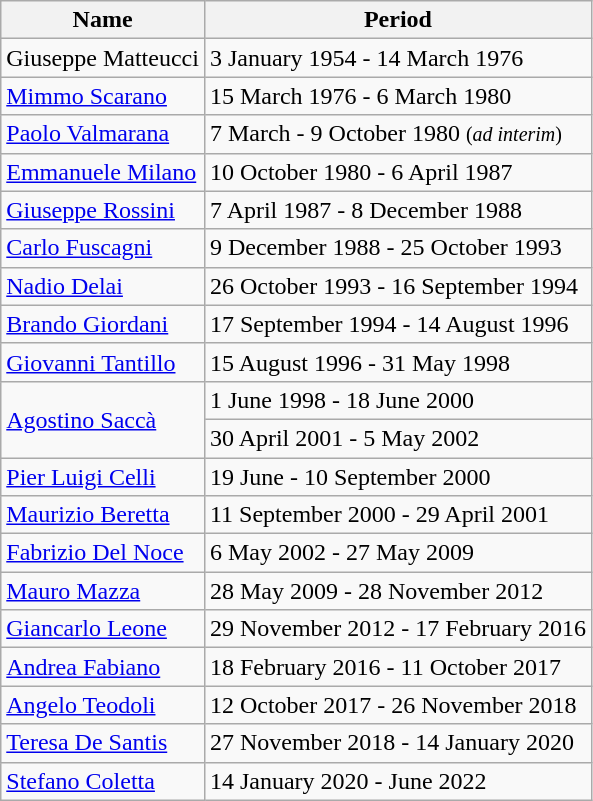<table class="wikitable">
<tr>
<th>Name</th>
<th>Period</th>
</tr>
<tr>
<td>Giuseppe Matteucci</td>
<td>3 January 1954 - 14 March 1976</td>
</tr>
<tr>
<td><a href='#'>Mimmo Scarano</a></td>
<td>15 March 1976 - 6 March 1980</td>
</tr>
<tr>
<td><a href='#'>Paolo Valmarana</a></td>
<td>7 March - 9 October 1980 <small>(<em>ad interim</em>)</small></td>
</tr>
<tr>
<td><a href='#'>Emmanuele Milano</a></td>
<td>10 October 1980 - 6 April 1987</td>
</tr>
<tr>
<td><a href='#'>Giuseppe Rossini</a></td>
<td>7 April 1987 - 8 December 1988</td>
</tr>
<tr>
<td><a href='#'>Carlo Fuscagni</a></td>
<td>9 December 1988 - 25 October 1993</td>
</tr>
<tr>
<td><a href='#'>Nadio Delai</a></td>
<td>26 October 1993 - 16 September 1994</td>
</tr>
<tr>
<td><a href='#'>Brando Giordani</a></td>
<td>17 September 1994 - 14 August 1996</td>
</tr>
<tr>
<td><a href='#'>Giovanni Tantillo</a></td>
<td>15 August 1996 - 31 May 1998</td>
</tr>
<tr>
<td rowspan="2"><a href='#'>Agostino Saccà</a></td>
<td>1 June 1998 - 18 June 2000</td>
</tr>
<tr>
<td>30 April 2001 - 5 May 2002</td>
</tr>
<tr>
<td><a href='#'>Pier Luigi Celli</a></td>
<td>19 June - 10 September 2000</td>
</tr>
<tr>
<td><a href='#'>Maurizio Beretta</a></td>
<td>11 September 2000 - 29 April 2001</td>
</tr>
<tr>
<td><a href='#'>Fabrizio Del Noce</a></td>
<td>6 May 2002 - 27 May 2009</td>
</tr>
<tr>
<td><a href='#'>Mauro Mazza</a></td>
<td>28 May 2009 - 28 November 2012</td>
</tr>
<tr>
<td><a href='#'>Giancarlo Leone</a></td>
<td>29 November 2012 - 17 February 2016</td>
</tr>
<tr>
<td><a href='#'>Andrea Fabiano</a></td>
<td>18 February 2016 - 11 October 2017</td>
</tr>
<tr>
<td><a href='#'>Angelo Teodoli</a></td>
<td>12 October 2017 - 26 November 2018</td>
</tr>
<tr>
<td><a href='#'>Teresa De Santis</a></td>
<td>27 November 2018 - 14 January 2020</td>
</tr>
<tr>
<td><a href='#'>Stefano Coletta</a></td>
<td>14 January 2020 - June 2022</td>
</tr>
</table>
